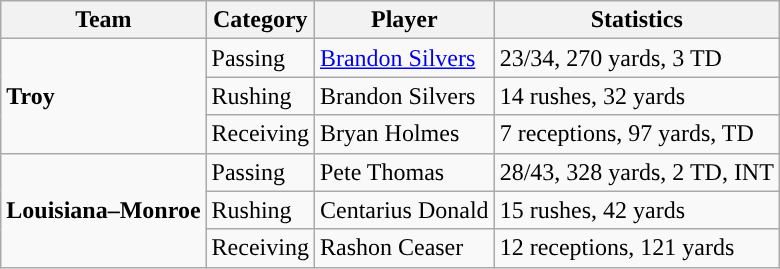<table class="wikitable" style="float: left;">
<tr>
<th>Team</th>
<th>Category</th>
<th>Player</th>
<th>Statistics</th>
</tr>
<tr>
<td rowspan=3><strong>Troy</strong></td>
<td>Passing</td>
<td><a href='#'>Brandon Silvers</a></td>
<td>23/34, 270 yards, 3 TD</td>
</tr>
<tr>
<td>Rushing</td>
<td>Brandon Silvers</td>
<td>14 rushes, 32 yards</td>
</tr>
<tr>
<td>Receiving</td>
<td>Bryan Holmes</td>
<td>7 receptions, 97 yards, TD</td>
</tr>
<tr>
<td rowspan=3><strong>Louisiana–Monroe</strong></td>
<td>Passing</td>
<td>Pete Thomas</td>
<td>28/43, 328 yards, 2 TD, INT</td>
</tr>
<tr>
<td>Rushing</td>
<td>Centarius Donald</td>
<td>15 rushes, 42 yards</td>
</tr>
<tr>
<td>Receiving</td>
<td>Rashon Ceaser</td>
<td>12 receptions, 121 yards</td>
</tr>
</table>
